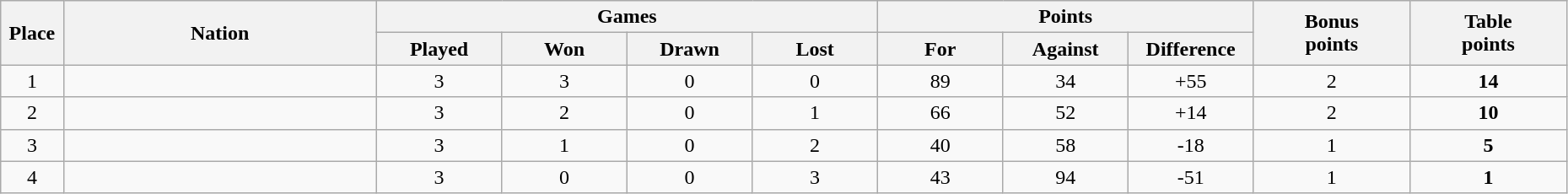<table class="wikitable" width="98%">
<tr>
<th rowspan=2 width="4%">Place</th>
<th rowspan=2 width="20%">Nation</th>
<th colspan=4 width="32%">Games</th>
<th colspan=3 width="24%">Points</th>
<th rowspan=2 width="10%">Bonus<br>points</th>
<th rowspan=2 width="10%">Table<br>points</th>
</tr>
<tr>
<th width="8%">Played</th>
<th width="8%">Won</th>
<th width="8%">Drawn</th>
<th width="8%">Lost</th>
<th width="8%">For</th>
<th width="8%">Against</th>
<th width="8%">Difference</th>
</tr>
<tr align=center>
<td>1</td>
<td align=left></td>
<td>3</td>
<td>3</td>
<td>0</td>
<td>0</td>
<td>89</td>
<td>34</td>
<td>+55</td>
<td>2</td>
<td><strong>14</strong></td>
</tr>
<tr align=center>
<td>2</td>
<td align=left></td>
<td>3</td>
<td>2</td>
<td>0</td>
<td>1</td>
<td>66</td>
<td>52</td>
<td>+14</td>
<td>2</td>
<td><strong>10</strong></td>
</tr>
<tr align=center>
<td>3</td>
<td align=left></td>
<td>3</td>
<td>1</td>
<td>0</td>
<td>2</td>
<td>40</td>
<td>58</td>
<td>-18</td>
<td>1</td>
<td><strong>5</strong></td>
</tr>
<tr align=center>
<td>4</td>
<td align=left></td>
<td>3</td>
<td>0</td>
<td>0</td>
<td>3</td>
<td>43</td>
<td>94</td>
<td>-51</td>
<td>1</td>
<td><strong>1</strong></td>
</tr>
</table>
